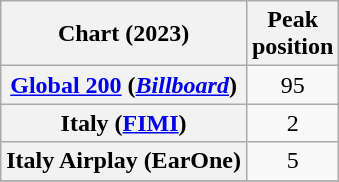<table class="wikitable sortable plainrowheaders" style="text-align:center">
<tr>
<th scope="col">Chart (2023)</th>
<th scope="col">Peak<br>position</th>
</tr>
<tr>
<th scope="row"><a href='#'>Global 200</a> (<em><a href='#'>Billboard</a></em>)</th>
<td>95</td>
</tr>
<tr>
<th scope="row">Italy (<a href='#'>FIMI</a>)</th>
<td>2</td>
</tr>
<tr>
<th scope="row">Italy Airplay (EarOne)</th>
<td>5</td>
</tr>
<tr>
</tr>
</table>
